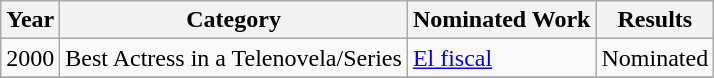<table class="wikitable">
<tr>
<th>Year</th>
<th>Category</th>
<th>Nominated Work</th>
<th>Results</th>
</tr>
<tr>
<td>2000</td>
<td>Best Actress in a Telenovela/Series</td>
<td><a href='#'>El fiscal</a></td>
<td>Nominated</td>
</tr>
<tr>
</tr>
</table>
